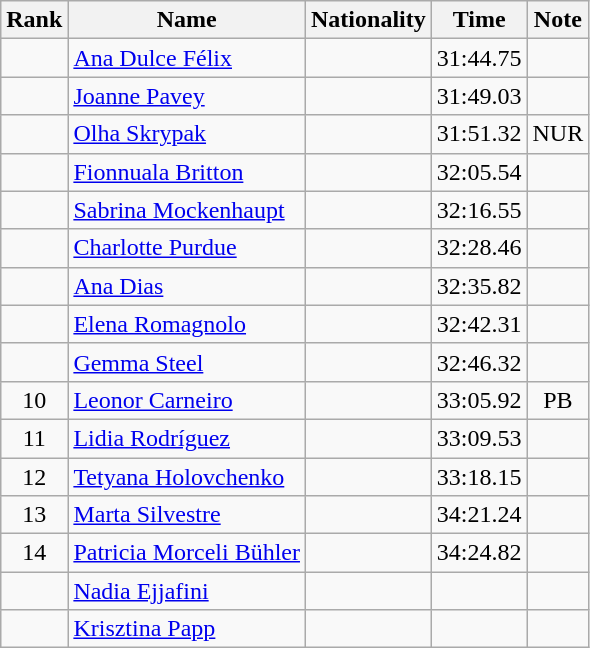<table class="wikitable sortable" style="text-align:center">
<tr>
<th>Rank</th>
<th>Name</th>
<th>Nationality</th>
<th>Time</th>
<th>Note</th>
</tr>
<tr>
<td></td>
<td align="left"><a href='#'>Ana Dulce Félix</a></td>
<td align=left></td>
<td>31:44.75</td>
<td></td>
</tr>
<tr>
<td></td>
<td align="left"><a href='#'>Joanne Pavey</a></td>
<td align=left></td>
<td>31:49.03</td>
<td></td>
</tr>
<tr>
<td></td>
<td align="left"><a href='#'>Olha Skrypak</a></td>
<td align=left></td>
<td>31:51.32</td>
<td>NUR</td>
</tr>
<tr>
<td></td>
<td align="left"><a href='#'>Fionnuala Britton</a></td>
<td align=left></td>
<td>32:05.54</td>
<td></td>
</tr>
<tr>
<td></td>
<td align="left"><a href='#'>Sabrina Mockenhaupt</a></td>
<td align=left></td>
<td>32:16.55</td>
<td></td>
</tr>
<tr>
<td></td>
<td align="left"><a href='#'>Charlotte Purdue</a></td>
<td align=left></td>
<td>32:28.46</td>
<td></td>
</tr>
<tr>
<td></td>
<td align="left"><a href='#'>Ana Dias</a></td>
<td align=left></td>
<td>32:35.82</td>
<td></td>
</tr>
<tr>
<td></td>
<td align="left"><a href='#'>Elena Romagnolo</a></td>
<td align=left></td>
<td>32:42.31</td>
<td></td>
</tr>
<tr>
<td></td>
<td align="left"><a href='#'>Gemma Steel</a></td>
<td align=left></td>
<td>32:46.32</td>
<td></td>
</tr>
<tr>
<td>10</td>
<td align="left"><a href='#'>Leonor Carneiro</a></td>
<td align=left></td>
<td>33:05.92</td>
<td>PB</td>
</tr>
<tr>
<td>11</td>
<td align="left"><a href='#'>Lidia Rodríguez</a></td>
<td align=left></td>
<td>33:09.53</td>
<td></td>
</tr>
<tr>
<td>12</td>
<td align="left"><a href='#'>Tetyana Holovchenko</a></td>
<td align=left></td>
<td>33:18.15</td>
<td></td>
</tr>
<tr>
<td>13</td>
<td align="left"><a href='#'>Marta Silvestre</a></td>
<td align=left></td>
<td>34:21.24</td>
<td></td>
</tr>
<tr>
<td>14</td>
<td align="left"><a href='#'>Patricia Morceli Bühler</a></td>
<td align=left></td>
<td>34:24.82</td>
<td></td>
</tr>
<tr>
<td></td>
<td align="left"><a href='#'>Nadia Ejjafini</a></td>
<td align=left></td>
<td></td>
<td></td>
</tr>
<tr>
<td></td>
<td align="left"><a href='#'>Krisztina Papp</a></td>
<td align=left></td>
<td></td>
<td></td>
</tr>
</table>
